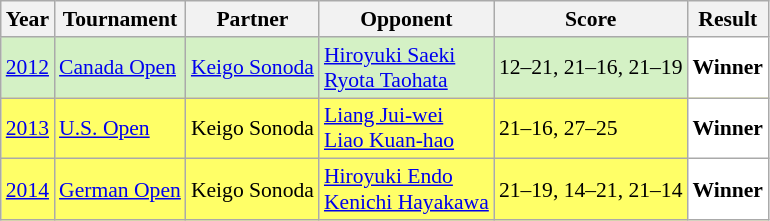<table class="sortable wikitable" style="font-size: 90%;">
<tr>
<th>Year</th>
<th>Tournament</th>
<th>Partner</th>
<th>Opponent</th>
<th>Score</th>
<th>Result</th>
</tr>
<tr style="background:#D4F1C5">
<td align="center"><a href='#'>2012</a></td>
<td align="left"><a href='#'>Canada Open</a></td>
<td align="left"> <a href='#'>Keigo Sonoda</a></td>
<td align="left"> <a href='#'>Hiroyuki Saeki</a><br> <a href='#'>Ryota Taohata</a></td>
<td align="left">12–21, 21–16, 21–19</td>
<td style="text-align:left; background:white"> <strong>Winner</strong></td>
</tr>
<tr style="background:#FFFF67">
<td align="center"><a href='#'>2013</a></td>
<td align="left"><a href='#'>U.S. Open</a></td>
<td align="left"> Keigo Sonoda</td>
<td align="left"> <a href='#'>Liang Jui-wei</a><br> <a href='#'>Liao Kuan-hao</a></td>
<td align="left">21–16, 27–25</td>
<td style="text-align:left; background:white"> <strong>Winner</strong></td>
</tr>
<tr style="background:#FFFF67">
<td align="center"><a href='#'>2014</a></td>
<td align="left"><a href='#'>German Open</a></td>
<td align="left"> Keigo Sonoda</td>
<td align="left"> <a href='#'>Hiroyuki Endo</a><br> <a href='#'>Kenichi Hayakawa</a></td>
<td align="left">21–19, 14–21, 21–14</td>
<td style="text-align:left; background:white"> <strong>Winner</strong></td>
</tr>
</table>
